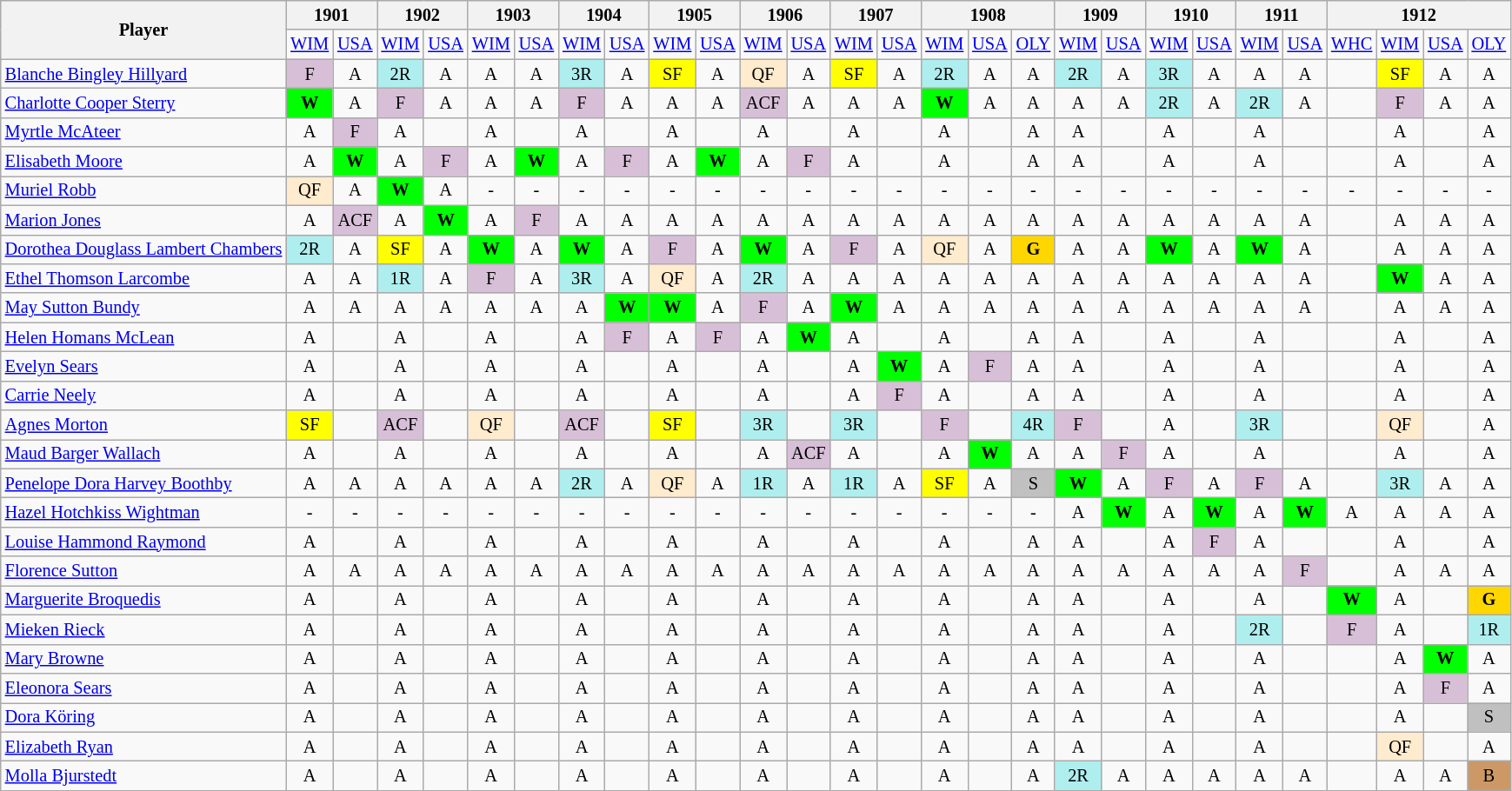<table class="wikitable" style="font-size:85%;">
<tr>
<th rowspan="2">Player</th>
<th colspan="2">1901</th>
<th colspan="2">1902</th>
<th colspan="2">1903</th>
<th colspan="2">1904</th>
<th colspan="2">1905</th>
<th colspan="2">1906</th>
<th colspan="2">1907</th>
<th colspan="3">1908</th>
<th colspan="2">1909</th>
<th colspan="2">1910</th>
<th colspan="2">1911</th>
<th colspan="4">1912</th>
</tr>
<tr>
<td><a href='#'>WIM</a></td>
<td><a href='#'>USA</a></td>
<td><a href='#'>WIM</a></td>
<td><a href='#'>USA</a></td>
<td><a href='#'>WIM</a></td>
<td><a href='#'>USA</a></td>
<td><a href='#'>WIM</a></td>
<td><a href='#'>USA</a></td>
<td><a href='#'>WIM</a></td>
<td><a href='#'>USA</a></td>
<td><a href='#'>WIM</a></td>
<td><a href='#'>USA</a></td>
<td><a href='#'>WIM</a></td>
<td><a href='#'>USA</a></td>
<td><a href='#'>WIM</a></td>
<td><a href='#'>USA</a></td>
<td><a href='#'>OLY</a></td>
<td><a href='#'>WIM</a></td>
<td><a href='#'>USA</a></td>
<td><a href='#'>WIM</a></td>
<td><a href='#'>USA</a></td>
<td><a href='#'>WIM</a></td>
<td><a href='#'>USA</a></td>
<td><a href='#'>WHC</a></td>
<td><a href='#'>WIM</a></td>
<td><a href='#'>USA</a></td>
<td><a href='#'>OLY</a></td>
</tr>
<tr align="center">
<td align="left"> <a href='#'>Blanche Bingley Hillyard</a></td>
<td style="background:#D8BFD8;">F</td>
<td>A</td>
<td style="background:#afeeee;">2R</td>
<td>A</td>
<td>A</td>
<td>A</td>
<td style="background:#afeeee;">3R</td>
<td>A</td>
<td style="background:yellow;">SF</td>
<td>A</td>
<td style="background:#ffebcd;">QF</td>
<td>A</td>
<td style="background:yellow;">SF</td>
<td>A</td>
<td style="background:#afeeee;">2R</td>
<td>A</td>
<td>A</td>
<td style="background:#afeeee;">2R</td>
<td>A</td>
<td style="background:#afeeee;">3R</td>
<td>A</td>
<td>A</td>
<td>A</td>
<td></td>
<td style="background:yellow;">SF</td>
<td>A</td>
<td>A</td>
</tr>
<tr align="center">
<td align="left"> <a href='#'>Charlotte Cooper Sterry</a></td>
<td style="background:#00ff00;"><strong>W</strong></td>
<td>A</td>
<td style="background:#D8BFD8;">F</td>
<td>A</td>
<td>A</td>
<td>A</td>
<td style="background:#D8BFD8;">F</td>
<td>A</td>
<td>A</td>
<td>A</td>
<td style="background:#D8BFD8;">ACF</td>
<td>A</td>
<td>A</td>
<td>A</td>
<td style="background:#00ff00;"><strong>W</strong></td>
<td>A</td>
<td>A</td>
<td>A</td>
<td>A</td>
<td style="background:#afeeee;">2R</td>
<td>A</td>
<td style="background:#afeeee;">2R</td>
<td>A</td>
<td></td>
<td style="background:#D8BFD8;">F</td>
<td>A</td>
<td>A</td>
</tr>
<tr align="center">
<td align="left"> <a href='#'>Myrtle McAteer</a></td>
<td>A</td>
<td style="background:#D8BFD8;">F</td>
<td>A</td>
<td></td>
<td>A</td>
<td></td>
<td>A</td>
<td></td>
<td>A</td>
<td></td>
<td>A</td>
<td></td>
<td>A</td>
<td></td>
<td>A</td>
<td></td>
<td>A</td>
<td>A</td>
<td></td>
<td>A</td>
<td></td>
<td>A</td>
<td></td>
<td></td>
<td>A</td>
<td></td>
<td>A</td>
</tr>
<tr align="center">
<td align="left"> <a href='#'>Elisabeth Moore</a></td>
<td>A</td>
<td style="background:#00ff00;"><strong>W</strong></td>
<td>A</td>
<td style="background:#D8BFD8;">F</td>
<td>A</td>
<td style="background:#00ff00;"><strong>W</strong></td>
<td>A</td>
<td style="background:#D8BFD8;">F</td>
<td>A</td>
<td style="background:#00ff00;"><strong>W</strong></td>
<td>A</td>
<td style="background:#D8BFD8;">F</td>
<td>A</td>
<td></td>
<td>A</td>
<td></td>
<td>A</td>
<td>A</td>
<td></td>
<td>A</td>
<td></td>
<td>A</td>
<td></td>
<td></td>
<td>A</td>
<td></td>
<td>A</td>
</tr>
<tr align="center">
<td align="left"> <a href='#'>Muriel Robb</a></td>
<td style="background:#ffebcd;">QF</td>
<td>A</td>
<td style="background:#00ff00;"><strong>W</strong></td>
<td>A</td>
<td>-</td>
<td>-</td>
<td>-</td>
<td>-</td>
<td>-</td>
<td>-</td>
<td>-</td>
<td>-</td>
<td>-</td>
<td>-</td>
<td>-</td>
<td>-</td>
<td>-</td>
<td>-</td>
<td>-</td>
<td>-</td>
<td>-</td>
<td>-</td>
<td>-</td>
<td>-</td>
<td>-</td>
<td>-</td>
<td>-</td>
</tr>
<tr align="center">
<td align="left"> <a href='#'>Marion Jones</a></td>
<td>A</td>
<td style="background:#D8BFD8;">ACF</td>
<td>A</td>
<td style="background:#00ff00;"><strong>W</strong></td>
<td>A</td>
<td style="background:#D8BFD8;">F</td>
<td>A</td>
<td>A</td>
<td>A</td>
<td>A</td>
<td>A</td>
<td>A</td>
<td>A</td>
<td>A</td>
<td>A</td>
<td>A</td>
<td>A</td>
<td>A</td>
<td>A</td>
<td>A</td>
<td>A</td>
<td>A</td>
<td>A</td>
<td></td>
<td>A</td>
<td>A</td>
<td>A</td>
</tr>
<tr align="center">
<td align="left"> <a href='#'>Dorothea Douglass Lambert Chambers</a></td>
<td style="background:#afeeee;">2R</td>
<td>A</td>
<td style="background:yellow;">SF</td>
<td>A</td>
<td style="background:#00ff00;"><strong>W</strong></td>
<td>A</td>
<td style="background:#00ff00;"><strong>W</strong></td>
<td>A</td>
<td style="background:#D8BFD8;">F</td>
<td>A</td>
<td style="background:#00ff00;"><strong>W</strong></td>
<td>A</td>
<td style="background:#D8BFD8;">F</td>
<td>A</td>
<td style="background:#ffebcd;">QF</td>
<td>A</td>
<td style="background:gold;"><strong>G</strong></td>
<td>A</td>
<td>A</td>
<td style="background:#00ff00;"><strong>W</strong></td>
<td>A</td>
<td style="background:#00ff00;"><strong>W</strong></td>
<td>A</td>
<td></td>
<td>A</td>
<td>A</td>
<td>A</td>
</tr>
<tr align="center">
<td align="left"> <a href='#'>Ethel Thomson Larcombe</a></td>
<td>A</td>
<td>A</td>
<td style="background:#afeeee;">1R</td>
<td>A</td>
<td style="background:#D8BFD8;">F</td>
<td>A</td>
<td style="background:#afeeee;">3R</td>
<td>A</td>
<td style="background:#ffebcd;">QF</td>
<td>A</td>
<td style="background:#afeeee;">2R</td>
<td>A</td>
<td>A</td>
<td>A</td>
<td>A</td>
<td>A</td>
<td>A</td>
<td>A</td>
<td>A</td>
<td>A</td>
<td>A</td>
<td>A</td>
<td>A</td>
<td></td>
<td style="background:#00ff00;"><strong>W</strong></td>
<td>A</td>
<td>A</td>
</tr>
<tr align="center">
<td align="left"> <a href='#'>May Sutton Bundy</a></td>
<td>A</td>
<td>A</td>
<td>A</td>
<td>A</td>
<td>A</td>
<td>A</td>
<td>A</td>
<td style="background:#00ff00;"><strong>W</strong></td>
<td style="background:#00ff00;"><strong>W</strong></td>
<td>A</td>
<td style="background:#D8BFD8;">F</td>
<td>A</td>
<td style="background:#00ff00;"><strong>W</strong></td>
<td>A</td>
<td>A</td>
<td>A</td>
<td>A</td>
<td>A</td>
<td>A</td>
<td>A</td>
<td>A</td>
<td>A</td>
<td>A</td>
<td></td>
<td>A</td>
<td>A</td>
<td>A</td>
</tr>
<tr align="center">
<td align="left"> <a href='#'>Helen Homans McLean</a></td>
<td>A</td>
<td></td>
<td>A</td>
<td></td>
<td>A</td>
<td></td>
<td>A</td>
<td style="background:#D8BFD8;">F</td>
<td>A</td>
<td style="background:#D8BFD8;">F</td>
<td>A</td>
<td style="background:#00ff00;"><strong>W</strong></td>
<td>A</td>
<td></td>
<td>A</td>
<td></td>
<td>A</td>
<td>A</td>
<td></td>
<td>A</td>
<td></td>
<td>A</td>
<td></td>
<td></td>
<td>A</td>
<td></td>
<td>A</td>
</tr>
<tr align="center">
<td align="left"> <a href='#'>Evelyn Sears</a></td>
<td>A</td>
<td></td>
<td>A</td>
<td></td>
<td>A</td>
<td></td>
<td>A</td>
<td></td>
<td>A</td>
<td></td>
<td>A</td>
<td></td>
<td>A</td>
<td style="background:#00ff00;"><strong>W</strong></td>
<td>A</td>
<td style="background:#D8BFD8;">F</td>
<td>A</td>
<td>A</td>
<td></td>
<td>A</td>
<td></td>
<td>A</td>
<td></td>
<td></td>
<td>A</td>
<td></td>
<td>A</td>
</tr>
<tr align="center">
<td align="left"> <a href='#'>Carrie Neely</a></td>
<td>A</td>
<td></td>
<td>A</td>
<td></td>
<td>A</td>
<td></td>
<td>A</td>
<td></td>
<td>A</td>
<td></td>
<td>A</td>
<td></td>
<td>A</td>
<td style="background:#D8BFD8;">F</td>
<td>A</td>
<td></td>
<td>A</td>
<td>A</td>
<td></td>
<td>A</td>
<td></td>
<td>A</td>
<td></td>
<td></td>
<td>A</td>
<td></td>
<td>A</td>
</tr>
<tr align="center">
<td align="left"> <a href='#'>Agnes Morton</a></td>
<td style="background:yellow;">SF</td>
<td></td>
<td style="background:#D8BFD8;">ACF</td>
<td></td>
<td style="background:#ffebcd;">QF</td>
<td></td>
<td style="background:#D8BFD8;">ACF</td>
<td></td>
<td style="background:yellow;">SF</td>
<td></td>
<td style="background:#afeeee;">3R</td>
<td></td>
<td style="background:#afeeee;">3R</td>
<td></td>
<td style="background:#D8BFD8;">F</td>
<td></td>
<td style="background:#afeeee;">4R</td>
<td style="background:#D8BFD8;">F</td>
<td></td>
<td>A</td>
<td></td>
<td style="background:#afeeee;">3R</td>
<td></td>
<td></td>
<td style="background:#ffebcd;">QF</td>
<td></td>
<td>A</td>
</tr>
<tr align="center">
<td align="left"> <a href='#'>Maud Barger Wallach</a></td>
<td>A</td>
<td></td>
<td>A</td>
<td></td>
<td>A</td>
<td></td>
<td>A</td>
<td></td>
<td>A</td>
<td></td>
<td>A</td>
<td style="background:#D8BFD8;">ACF</td>
<td>A</td>
<td></td>
<td>A</td>
<td style="background:#00ff00;"><strong>W</strong></td>
<td>A</td>
<td>A</td>
<td style="background:#D8BFD8;">F</td>
<td>A</td>
<td></td>
<td>A</td>
<td></td>
<td></td>
<td>A</td>
<td></td>
<td>A</td>
</tr>
<tr align="center">
<td align="left"> <a href='#'>Penelope Dora Harvey Boothby</a></td>
<td>A</td>
<td>A</td>
<td>A</td>
<td>A</td>
<td>A</td>
<td>A</td>
<td style="background:#afeeee;">2R</td>
<td>A</td>
<td style="background:#ffebcd;">QF</td>
<td>A</td>
<td style="background:#afeeee;">1R</td>
<td>A</td>
<td style="background:#afeeee;">1R</td>
<td>A</td>
<td style="background:yellow;">SF</td>
<td>A</td>
<td style="background:silver;">S</td>
<td style="background:#00ff00;"><strong>W</strong></td>
<td>A</td>
<td style="background:#D8BFD8;">F</td>
<td>A</td>
<td style="background:#D8BFD8;">F</td>
<td>A</td>
<td></td>
<td style="background:#afeeee;">3R</td>
<td>A</td>
<td>A</td>
</tr>
<tr align="center">
<td align="left"> <a href='#'>Hazel Hotchkiss Wightman</a></td>
<td>-</td>
<td>-</td>
<td>-</td>
<td>-</td>
<td>-</td>
<td>-</td>
<td>-</td>
<td>-</td>
<td>-</td>
<td>-</td>
<td>-</td>
<td>-</td>
<td>-</td>
<td>-</td>
<td>-</td>
<td>-</td>
<td>-</td>
<td>A</td>
<td style="background:#00ff00;"><strong>W</strong></td>
<td>A</td>
<td style="background:#00ff00;"><strong>W</strong></td>
<td>A</td>
<td style="background:#00ff00;"><strong>W</strong></td>
<td>A</td>
<td>A</td>
<td>A</td>
<td>A</td>
</tr>
<tr align="center">
<td align="left"> <a href='#'>Louise Hammond Raymond</a></td>
<td>A</td>
<td></td>
<td>A</td>
<td></td>
<td>A</td>
<td></td>
<td>A</td>
<td></td>
<td>A</td>
<td></td>
<td>A</td>
<td></td>
<td>A</td>
<td></td>
<td>A</td>
<td></td>
<td>A</td>
<td>A</td>
<td></td>
<td>A</td>
<td style="background:#D8BFD8;">F</td>
<td>A</td>
<td></td>
<td></td>
<td>A</td>
<td></td>
<td>A</td>
</tr>
<tr align="center">
<td align="left"> <a href='#'>Florence Sutton</a></td>
<td>A</td>
<td>A</td>
<td>A</td>
<td>A</td>
<td>A</td>
<td>A</td>
<td>A</td>
<td>A</td>
<td>A</td>
<td>A</td>
<td>A</td>
<td>A</td>
<td>A</td>
<td>A</td>
<td>A</td>
<td>A</td>
<td>A</td>
<td>A</td>
<td>A</td>
<td>A</td>
<td>A</td>
<td>A</td>
<td style="background:#D8BFD8;">F</td>
<td></td>
<td>A</td>
<td>A</td>
<td>A</td>
</tr>
<tr align="center">
<td align="left"> <a href='#'>Marguerite Broquedis</a></td>
<td>A</td>
<td></td>
<td>A</td>
<td></td>
<td>A</td>
<td></td>
<td>A</td>
<td></td>
<td>A</td>
<td></td>
<td>A</td>
<td></td>
<td>A</td>
<td></td>
<td>A</td>
<td></td>
<td>A</td>
<td>A</td>
<td></td>
<td>A</td>
<td></td>
<td>A</td>
<td></td>
<td style="background:#00ff00;"><strong>W</strong></td>
<td>A</td>
<td></td>
<td style="background:gold;"><strong>G</strong></td>
</tr>
<tr align="center">
<td align="left"> <a href='#'>Mieken Rieck</a></td>
<td>A</td>
<td></td>
<td>A</td>
<td></td>
<td>A</td>
<td></td>
<td>A</td>
<td></td>
<td>A</td>
<td></td>
<td>A</td>
<td></td>
<td>A</td>
<td></td>
<td>A</td>
<td></td>
<td>A</td>
<td>A</td>
<td></td>
<td>A</td>
<td></td>
<td style="background:#afeeee;">2R</td>
<td></td>
<td style="background:#D8BFD8;">F</td>
<td>A</td>
<td></td>
<td style="background:#afeeee;">1R</td>
</tr>
<tr align="center">
<td align="left"> <a href='#'>Mary Browne</a></td>
<td>A</td>
<td></td>
<td>A</td>
<td></td>
<td>A</td>
<td></td>
<td>A</td>
<td></td>
<td>A</td>
<td></td>
<td>A</td>
<td></td>
<td>A</td>
<td></td>
<td>A</td>
<td></td>
<td>A</td>
<td>A</td>
<td></td>
<td>A</td>
<td></td>
<td>A</td>
<td></td>
<td></td>
<td>A</td>
<td style="background:#00ff00;"><strong>W</strong></td>
<td>A</td>
</tr>
<tr align="center">
<td align="left"> <a href='#'>Eleonora Sears</a></td>
<td>A</td>
<td></td>
<td>A</td>
<td></td>
<td>A</td>
<td></td>
<td>A</td>
<td></td>
<td>A</td>
<td></td>
<td>A</td>
<td></td>
<td>A</td>
<td></td>
<td>A</td>
<td></td>
<td>A</td>
<td>A</td>
<td></td>
<td>A</td>
<td></td>
<td>A</td>
<td></td>
<td></td>
<td>A</td>
<td style="background:#D8BFD8;">F</td>
<td>A</td>
</tr>
<tr align="center">
<td align="left"> <a href='#'>Dora Köring</a></td>
<td>A</td>
<td></td>
<td>A</td>
<td></td>
<td>A</td>
<td></td>
<td>A</td>
<td></td>
<td>A</td>
<td></td>
<td>A</td>
<td></td>
<td>A</td>
<td></td>
<td>A</td>
<td></td>
<td>A</td>
<td>A</td>
<td></td>
<td>A</td>
<td></td>
<td>A</td>
<td></td>
<td></td>
<td>A</td>
<td></td>
<td style="background:silver;">S</td>
</tr>
<tr align="center">
<td align="left"> <a href='#'>Elizabeth Ryan</a></td>
<td>A</td>
<td></td>
<td>A</td>
<td></td>
<td>A</td>
<td></td>
<td>A</td>
<td></td>
<td>A</td>
<td></td>
<td>A</td>
<td></td>
<td>A</td>
<td></td>
<td>A</td>
<td></td>
<td>A</td>
<td>A</td>
<td></td>
<td>A</td>
<td></td>
<td>A</td>
<td></td>
<td></td>
<td style="background:#ffebcd;">QF</td>
<td></td>
<td>A</td>
</tr>
<tr align="center">
<td align="left"> <a href='#'>Molla Bjurstedt</a></td>
<td>A</td>
<td></td>
<td>A</td>
<td></td>
<td>A</td>
<td></td>
<td>A</td>
<td></td>
<td>A</td>
<td></td>
<td>A</td>
<td></td>
<td>A</td>
<td></td>
<td>A</td>
<td></td>
<td>A</td>
<td style="background:#afeeee;">2R</td>
<td>A</td>
<td>A</td>
<td>A</td>
<td>A</td>
<td>A</td>
<td></td>
<td>A</td>
<td>A</td>
<td style="background:#cc9966;">B</td>
</tr>
</table>
